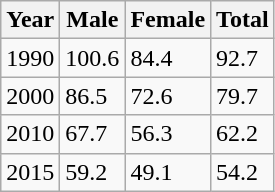<table class="wikitable sortable">
<tr>
<th scope="col">Year</th>
<th scope="col">Male</th>
<th scope="col">Female</th>
<th scope="col">Total</th>
</tr>
<tr>
<td>1990</td>
<td>100.6</td>
<td>84.4</td>
<td>92.7</td>
</tr>
<tr>
<td>2000</td>
<td>86.5</td>
<td>72.6</td>
<td>79.7</td>
</tr>
<tr>
<td>2010</td>
<td>67.7</td>
<td>56.3</td>
<td>62.2</td>
</tr>
<tr>
<td>2015</td>
<td>59.2</td>
<td>49.1</td>
<td>54.2</td>
</tr>
</table>
